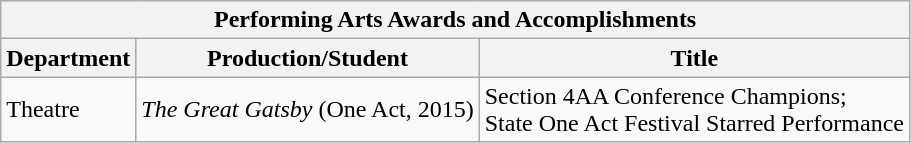<table class="wikitable">
<tr>
<th colspan="3">Performing Arts Awards and Accomplishments</th>
</tr>
<tr>
<th>Department</th>
<th>Production/Student</th>
<th>Title</th>
</tr>
<tr>
<td>Theatre</td>
<td><em>The Great Gatsby</em> (One Act, 2015)</td>
<td>Section 4AA Conference Champions;<br>State One Act Festival Starred Performance</td>
</tr>
</table>
